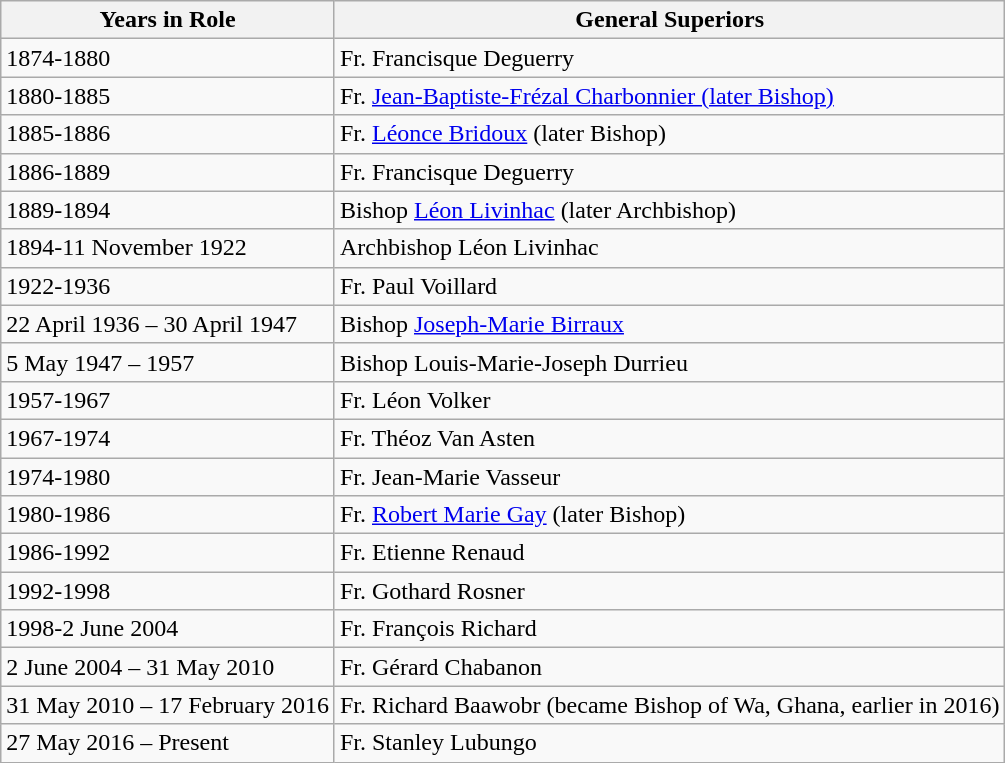<table class="wikitable">
<tr>
<th>Years in Role</th>
<th>General Superiors</th>
</tr>
<tr>
<td>1874-1880</td>
<td>Fr. Francisque Deguerry</td>
</tr>
<tr>
<td>1880-1885</td>
<td>Fr. <a href='#'>Jean-Baptiste-Frézal Charbonnier (later Bishop)</a></td>
</tr>
<tr>
<td>1885-1886</td>
<td>Fr. <a href='#'>Léonce Bridoux</a> (later Bishop)</td>
</tr>
<tr>
<td>1886-1889</td>
<td>Fr. Francisque Deguerry</td>
</tr>
<tr>
<td>1889-1894</td>
<td>Bishop <a href='#'>Léon Livinhac</a> (later Archbishop)</td>
</tr>
<tr>
<td>1894-11 November 1922</td>
<td>Archbishop Léon Livinhac</td>
</tr>
<tr>
<td>1922-1936</td>
<td>Fr. Paul Voillard</td>
</tr>
<tr>
<td>22 April 1936 – 30 April 1947</td>
<td>Bishop <a href='#'>Joseph-Marie Birraux</a></td>
</tr>
<tr>
<td>5 May 1947 – 1957</td>
<td>Bishop Louis-Marie-Joseph Durrieu</td>
</tr>
<tr>
<td>1957-1967</td>
<td>Fr. Léon Volker</td>
</tr>
<tr>
<td>1967-1974</td>
<td>Fr. Théoz Van Asten</td>
</tr>
<tr>
<td>1974-1980</td>
<td>Fr. Jean-Marie Vasseur</td>
</tr>
<tr>
<td>1980-1986</td>
<td>Fr. <a href='#'>Robert Marie Gay</a> (later Bishop)</td>
</tr>
<tr>
<td>1986-1992</td>
<td>Fr. Etienne Renaud</td>
</tr>
<tr>
<td>1992-1998</td>
<td>Fr. Gothard Rosner</td>
</tr>
<tr>
<td>1998-2 June 2004</td>
<td>Fr. François Richard</td>
</tr>
<tr>
<td>2 June 2004 – 31 May 2010</td>
<td>Fr. Gérard Chabanon</td>
</tr>
<tr>
<td>31 May 2010 – 17 February 2016</td>
<td>Fr. Richard Baawobr (became Bishop of Wa, Ghana, earlier in 2016)</td>
</tr>
<tr>
<td>27 May 2016 – Present</td>
<td>Fr. Stanley Lubungo</td>
</tr>
</table>
